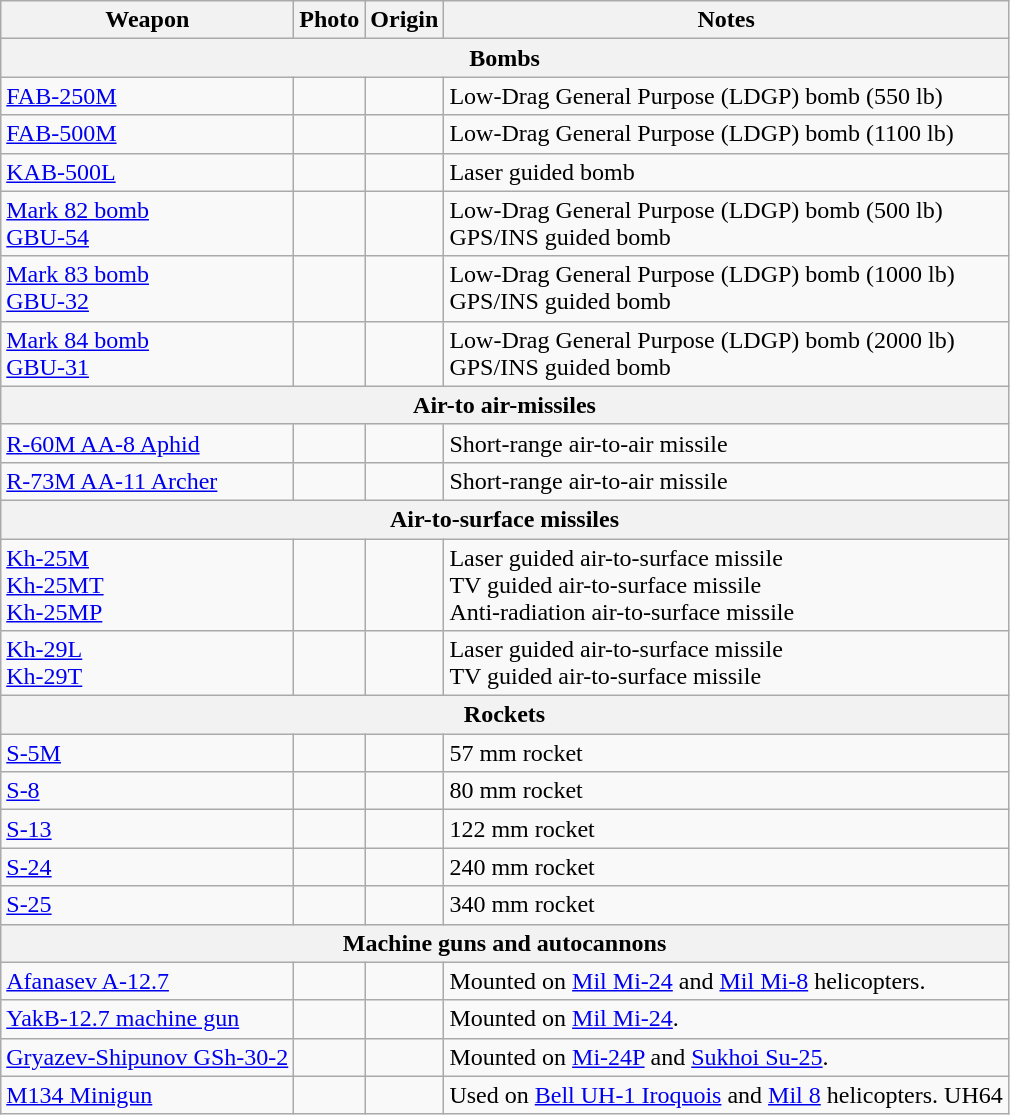<table class="wikitable">
<tr>
<th>Weapon</th>
<th>Photo</th>
<th>Origin</th>
<th>Notes</th>
</tr>
<tr>
<th colspan="4">Bombs</th>
</tr>
<tr>
<td><a href='#'>FAB-250M</a></td>
<td></td>
<td></td>
<td>Low-Drag General Purpose (LDGP) bomb (550 lb)</td>
</tr>
<tr>
<td><a href='#'>FAB-500M</a></td>
<td></td>
<td></td>
<td>Low-Drag General Purpose (LDGP) bomb (1100 lb)</td>
</tr>
<tr>
<td><a href='#'>KAB-500L</a></td>
<td></td>
<td></td>
<td>Laser guided bomb</td>
</tr>
<tr>
<td><a href='#'>Mark 82 bomb</a><br><a href='#'>GBU-54</a></td>
<td></td>
<td></td>
<td>Low-Drag General Purpose (LDGP) bomb (500 lb)<br>GPS/INS guided bomb</td>
</tr>
<tr>
<td><a href='#'>Mark 83 bomb</a><br><a href='#'>GBU-32</a></td>
<td></td>
<td></td>
<td>Low-Drag General Purpose (LDGP) bomb (1000 lb)<br>GPS/INS guided bomb</td>
</tr>
<tr>
<td><a href='#'>Mark 84 bomb</a><br><a href='#'>GBU-31</a></td>
<td></td>
<td></td>
<td>Low-Drag General Purpose (LDGP) bomb (2000 lb)<br>GPS/INS guided bomb</td>
</tr>
<tr>
<th colspan="4">Air-to air-missiles</th>
</tr>
<tr>
<td><a href='#'>R-60M AA-8 Aphid</a></td>
<td></td>
<td><br></td>
<td>Short-range air-to-air missile</td>
</tr>
<tr>
<td><a href='#'>R-73M AA-11 Archer</a></td>
<td></td>
<td><br></td>
<td>Short-range air-to-air missile</td>
</tr>
<tr>
<th colspan="4">Air-to-surface missiles</th>
</tr>
<tr>
<td><a href='#'>Kh-25M</a><br><a href='#'>Kh-25MT</a><br><a href='#'>Kh-25MP</a></td>
<td></td>
<td></td>
<td>Laser guided air-to-surface missile<br>TV guided air-to-surface missile<br>Anti-radiation air-to-surface missile</td>
</tr>
<tr>
<td><a href='#'>Kh-29L</a><br><a href='#'>Kh-29T</a></td>
<td></td>
<td></td>
<td>Laser guided air-to-surface missile<br>TV guided air-to-surface missile</td>
</tr>
<tr>
<th colspan="4">Rockets</th>
</tr>
<tr>
<td><a href='#'>S-5M</a></td>
<td></td>
<td></td>
<td>57 mm rocket</td>
</tr>
<tr>
<td><a href='#'>S-8</a></td>
<td></td>
<td></td>
<td>80 mm rocket</td>
</tr>
<tr>
<td><a href='#'>S-13</a></td>
<td></td>
<td></td>
<td>122 mm rocket</td>
</tr>
<tr>
<td><a href='#'>S-24</a></td>
<td></td>
<td></td>
<td>240 mm rocket</td>
</tr>
<tr>
<td><a href='#'>S-25</a></td>
<td></td>
<td></td>
<td>340 mm rocket</td>
</tr>
<tr>
<th colspan="4">Machine guns and autocannons</th>
</tr>
<tr>
<td><a href='#'>Afanasev A-12.7</a></td>
<td></td>
<td></td>
<td>Mounted on <a href='#'>Mil Mi-24</a> and <a href='#'>Mil Mi-8</a> helicopters.</td>
</tr>
<tr>
<td><a href='#'>YakB-12.7 machine gun</a></td>
<td></td>
<td></td>
<td>Mounted on <a href='#'>Mil Mi-24</a>.</td>
</tr>
<tr>
<td><a href='#'>Gryazev-Shipunov GSh-30-2</a></td>
<td></td>
<td></td>
<td>Mounted on <a href='#'>Mi-24P</a> and <a href='#'>Sukhoi Su-25</a>.</td>
</tr>
<tr>
<td><a href='#'>M134 Minigun</a></td>
<td></td>
<td></td>
<td>Used on <a href='#'>Bell UH-1 Iroquois</a> and <a href='#'>Mil 8</a> helicopters. UH64</td>
</tr>
</table>
